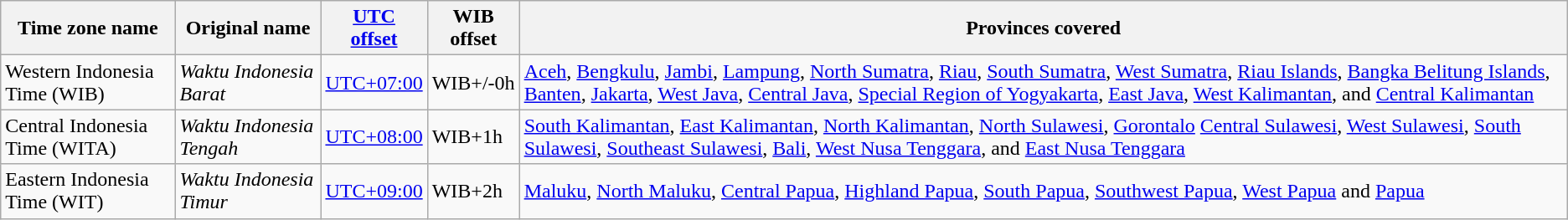<table class="wikitable sortable">
<tr>
<th>Time zone name</th>
<th>Original name</th>
<th><a href='#'>UTC<br>offset</a></th>
<th>WIB<br>offset</th>
<th>Provinces covered</th>
</tr>
<tr>
<td>Western Indonesia Time (WIB)</td>
<td><em>Waktu Indonesia Barat</em></td>
<td><a href='#'>UTC+07:00</a></td>
<td>WIB+/-0h</td>
<td><a href='#'>Aceh</a>, <a href='#'>Bengkulu</a>, <a href='#'>Jambi</a>, <a href='#'>Lampung</a>, <a href='#'>North Sumatra</a>, <a href='#'>Riau</a>, <a href='#'>South Sumatra</a>, <a href='#'>West Sumatra</a>, <a href='#'>Riau Islands</a>, <a href='#'>Bangka Belitung Islands</a>, <a href='#'>Banten</a>, <a href='#'>Jakarta</a>, <a href='#'>West Java</a>, <a href='#'>Central Java</a>, <a href='#'>Special Region of Yogyakarta</a>, <a href='#'>East Java</a>, <a href='#'>West Kalimantan</a>, and <a href='#'>Central Kalimantan</a></td>
</tr>
<tr>
<td>Central Indonesia Time (WITA)</td>
<td><em>Waktu Indonesia Tengah</em></td>
<td><a href='#'>UTC+08:00</a></td>
<td>WIB+1h</td>
<td><a href='#'>South Kalimantan</a>, <a href='#'>East Kalimantan</a>, <a href='#'>North Kalimantan</a>, <a href='#'>North Sulawesi</a>, <a href='#'>Gorontalo</a> <a href='#'>Central Sulawesi</a>, <a href='#'>West Sulawesi</a>, <a href='#'>South Sulawesi</a>, <a href='#'>Southeast Sulawesi</a>, <a href='#'>Bali</a>, <a href='#'>West Nusa Tenggara</a>, and <a href='#'>East Nusa Tenggara</a></td>
</tr>
<tr>
<td>Eastern Indonesia Time (WIT)</td>
<td><em>Waktu Indonesia Timur</em></td>
<td><a href='#'>UTC+09:00</a></td>
<td>WIB+2h</td>
<td><a href='#'>Maluku</a>, <a href='#'>North Maluku</a>, <a href='#'>Central Papua</a>, <a href='#'>Highland Papua</a>, <a href='#'>South Papua</a>, <a href='#'>Southwest Papua</a>, <a href='#'>West Papua</a> and <a href='#'>Papua</a></td>
</tr>
</table>
